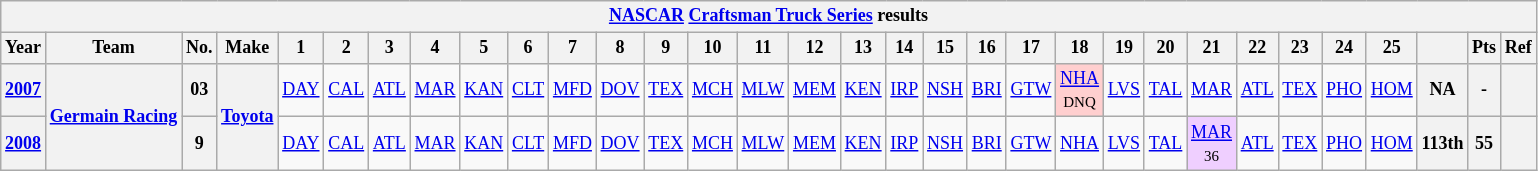<table class="wikitable" style="text-align:center; font-size:75%">
<tr>
<th colspan=45><a href='#'>NASCAR</a> <a href='#'>Craftsman Truck Series</a> results</th>
</tr>
<tr>
<th>Year</th>
<th>Team</th>
<th>No.</th>
<th>Make</th>
<th>1</th>
<th>2</th>
<th>3</th>
<th>4</th>
<th>5</th>
<th>6</th>
<th>7</th>
<th>8</th>
<th>9</th>
<th>10</th>
<th>11</th>
<th>12</th>
<th>13</th>
<th>14</th>
<th>15</th>
<th>16</th>
<th>17</th>
<th>18</th>
<th>19</th>
<th>20</th>
<th>21</th>
<th>22</th>
<th>23</th>
<th>24</th>
<th>25</th>
<th></th>
<th>Pts</th>
<th>Ref</th>
</tr>
<tr>
<th><a href='#'>2007</a></th>
<th rowspan=2><a href='#'>Germain Racing</a></th>
<th>03</th>
<th rowspan=2><a href='#'>Toyota</a></th>
<td><a href='#'>DAY</a></td>
<td><a href='#'>CAL</a></td>
<td><a href='#'>ATL</a></td>
<td><a href='#'>MAR</a></td>
<td><a href='#'>KAN</a></td>
<td><a href='#'>CLT</a></td>
<td><a href='#'>MFD</a></td>
<td><a href='#'>DOV</a></td>
<td><a href='#'>TEX</a></td>
<td><a href='#'>MCH</a></td>
<td><a href='#'>MLW</a></td>
<td><a href='#'>MEM</a></td>
<td><a href='#'>KEN</a></td>
<td><a href='#'>IRP</a></td>
<td><a href='#'>NSH</a></td>
<td><a href='#'>BRI</a></td>
<td><a href='#'>GTW</a></td>
<td style="background:#FFCFCF;"><a href='#'>NHA</a><br><small>DNQ</small></td>
<td><a href='#'>LVS</a></td>
<td><a href='#'>TAL</a></td>
<td><a href='#'>MAR</a></td>
<td><a href='#'>ATL</a></td>
<td><a href='#'>TEX</a></td>
<td><a href='#'>PHO</a></td>
<td><a href='#'>HOM</a></td>
<th>NA</th>
<th>-</th>
<th></th>
</tr>
<tr>
<th><a href='#'>2008</a></th>
<th>9</th>
<td><a href='#'>DAY</a></td>
<td><a href='#'>CAL</a></td>
<td><a href='#'>ATL</a></td>
<td><a href='#'>MAR</a></td>
<td><a href='#'>KAN</a></td>
<td><a href='#'>CLT</a></td>
<td><a href='#'>MFD</a></td>
<td><a href='#'>DOV</a></td>
<td><a href='#'>TEX</a></td>
<td><a href='#'>MCH</a></td>
<td><a href='#'>MLW</a></td>
<td><a href='#'>MEM</a></td>
<td><a href='#'>KEN</a></td>
<td><a href='#'>IRP</a></td>
<td><a href='#'>NSH</a></td>
<td><a href='#'>BRI</a></td>
<td><a href='#'>GTW</a></td>
<td><a href='#'>NHA</a></td>
<td><a href='#'>LVS</a></td>
<td><a href='#'>TAL</a></td>
<td style="background:#EFCFFF;"><a href='#'>MAR</a><br><small>36</small></td>
<td><a href='#'>ATL</a></td>
<td><a href='#'>TEX</a></td>
<td><a href='#'>PHO</a></td>
<td><a href='#'>HOM</a></td>
<th>113th</th>
<th>55</th>
<th></th>
</tr>
</table>
